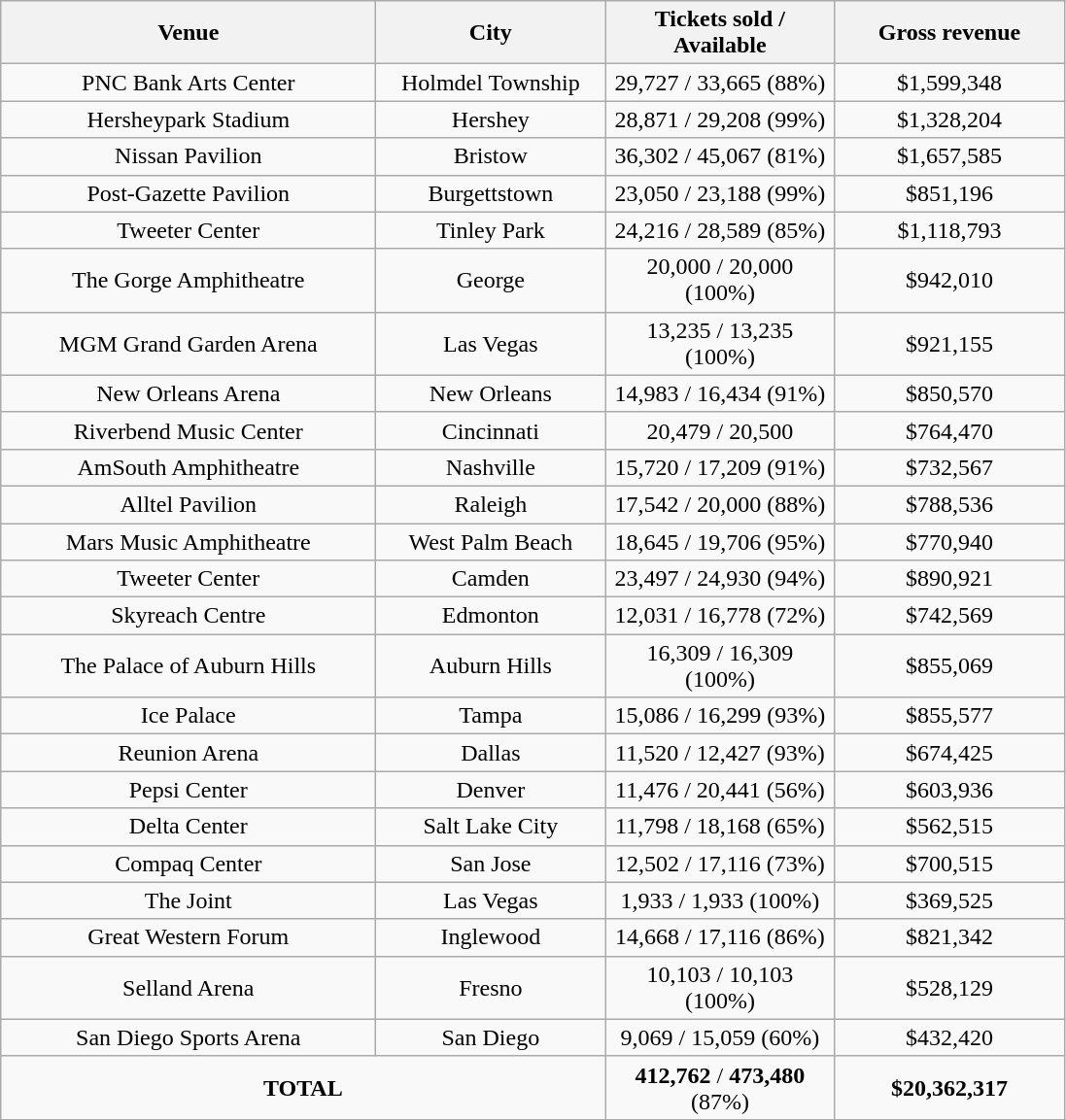<table class="wikitable" style="text-align:center">
<tr>
<th style="width:250px;">Venue</th>
<th style="width:150px;">City</th>
<th style="width:150px;">Tickets sold / Available</th>
<th style="width:150px;">Gross revenue</th>
</tr>
<tr>
<td>PNC Bank Arts Center</td>
<td>Holmdel Township</td>
<td>29,727 / 33,665 (88%)</td>
<td>$1,599,348</td>
</tr>
<tr>
<td>Hersheypark Stadium</td>
<td>Hershey</td>
<td>28,871 / 29,208 (99%)</td>
<td>$1,328,204</td>
</tr>
<tr>
<td>Nissan Pavilion</td>
<td>Bristow</td>
<td>36,302 / 45,067 (81%)</td>
<td>$1,657,585</td>
</tr>
<tr>
<td>Post-Gazette Pavilion</td>
<td>Burgettstown</td>
<td>23,050 / 23,188 (99%)</td>
<td>$851,196</td>
</tr>
<tr>
<td>Tweeter Center</td>
<td>Tinley Park</td>
<td>24,216 / 28,589 (85%)</td>
<td>$1,118,793</td>
</tr>
<tr>
<td>The Gorge Amphitheatre</td>
<td>George</td>
<td>20,000 / 20,000 (100%)</td>
<td>$942,010</td>
</tr>
<tr>
<td>MGM Grand Garden Arena</td>
<td>Las Vegas</td>
<td>13,235 / 13,235 (100%)</td>
<td>$921,155</td>
</tr>
<tr>
<td>New Orleans Arena</td>
<td>New Orleans</td>
<td>14,983 / 16,434 (91%)</td>
<td>$850,570</td>
</tr>
<tr>
<td>Riverbend Music Center</td>
<td>Cincinnati</td>
<td>20,479 / 20,500 </td>
<td>$764,470</td>
</tr>
<tr>
<td>AmSouth Amphitheatre</td>
<td>Nashville</td>
<td>15,720 / 17,209 (91%)</td>
<td>$732,567</td>
</tr>
<tr>
<td>Alltel Pavilion</td>
<td>Raleigh</td>
<td>17,542 / 20,000 (88%)</td>
<td>$788,536</td>
</tr>
<tr>
<td>Mars Music Amphitheatre</td>
<td>West Palm Beach</td>
<td>18,645 / 19,706 (95%)</td>
<td>$770,940</td>
</tr>
<tr>
<td>Tweeter Center</td>
<td>Camden</td>
<td>23,497 / 24,930 (94%)</td>
<td>$890,921</td>
</tr>
<tr>
<td>Skyreach Centre</td>
<td>Edmonton</td>
<td>12,031 / 16,778 (72%)</td>
<td>$742,569</td>
</tr>
<tr>
<td>The Palace of Auburn Hills</td>
<td>Auburn Hills</td>
<td>16,309 / 16,309 (100%)</td>
<td>$855,069</td>
</tr>
<tr>
<td>Ice Palace</td>
<td>Tampa</td>
<td>15,086 / 16,299 (93%)</td>
<td>$855,577</td>
</tr>
<tr>
<td>Reunion Arena</td>
<td>Dallas</td>
<td>11,520 / 12,427 (93%)</td>
<td>$674,425</td>
</tr>
<tr>
<td>Pepsi Center</td>
<td>Denver</td>
<td>11,476 / 20,441 (56%)</td>
<td>$603,936</td>
</tr>
<tr>
<td>Delta Center</td>
<td>Salt Lake City</td>
<td>11,798 / 18,168 (65%)</td>
<td>$562,515</td>
</tr>
<tr>
<td>Compaq Center</td>
<td>San Jose</td>
<td>12,502 / 17,116 (73%)</td>
<td>$700,515</td>
</tr>
<tr>
<td>The Joint</td>
<td>Las Vegas</td>
<td>1,933 / 1,933 (100%)</td>
<td>$369,525</td>
</tr>
<tr>
<td>Great Western Forum</td>
<td>Inglewood</td>
<td>14,668 / 17,116 (86%)</td>
<td>$821,342</td>
</tr>
<tr>
<td>Selland Arena</td>
<td>Fresno</td>
<td>10,103 / 10,103 (100%)</td>
<td>$528,129</td>
</tr>
<tr>
<td>San Diego Sports Arena</td>
<td>San Diego</td>
<td>9,069 / 15,059 (60%)</td>
<td>$432,420</td>
</tr>
<tr>
<td colspan="2"><strong>TOTAL</strong></td>
<td><strong>412,762</strong> / <strong>473,480</strong> (87%)</td>
<td><strong>$20,362,317</strong></td>
</tr>
<tr>
</tr>
</table>
